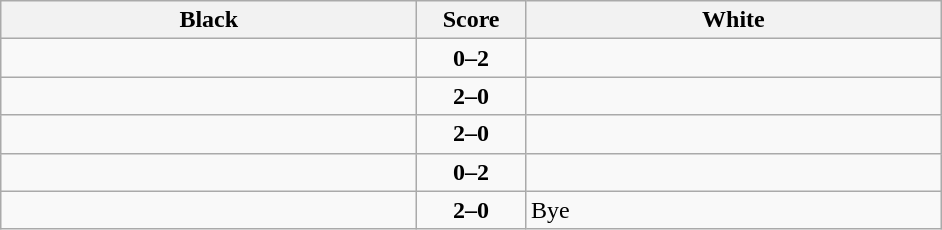<table class="wikitable" style="text-align: center;">
<tr>
<th align="right" width="270">Black</th>
<th width="65">Score</th>
<th align="left" width="270">White</th>
</tr>
<tr>
<td align=left></td>
<td align=center><strong>0–2</strong></td>
<td align=left><strong></strong></td>
</tr>
<tr>
<td align=left><strong></strong></td>
<td align=center><strong>2–0</strong></td>
<td align=left></td>
</tr>
<tr>
<td align=left><strong></strong></td>
<td align=center><strong>2–0</strong></td>
<td align=left></td>
</tr>
<tr>
<td align=left></td>
<td align=center><strong>0–2</strong></td>
<td align=left><strong></strong></td>
</tr>
<tr>
<td align=left><strong></strong></td>
<td align=center><strong>2–0</strong></td>
<td align=left>Bye</td>
</tr>
</table>
